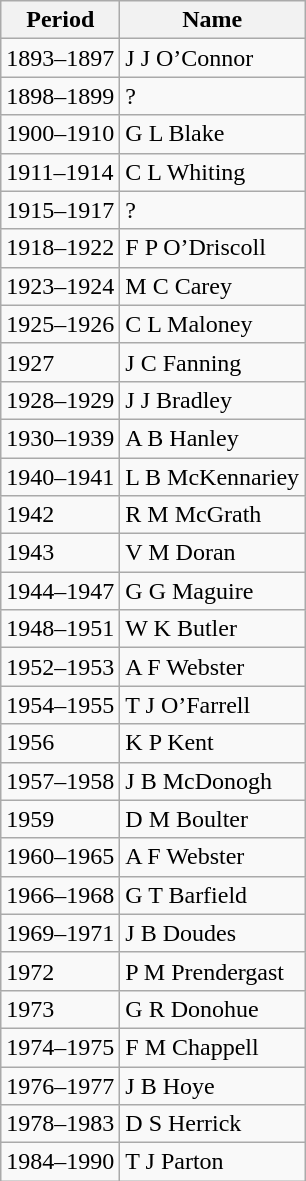<table class="wikitable">
<tr>
<th>Period</th>
<th>Name</th>
</tr>
<tr>
<td>1893–1897</td>
<td>J J O’Connor</td>
</tr>
<tr>
<td>1898–1899</td>
<td>?</td>
</tr>
<tr>
<td>1900–1910</td>
<td>G L Blake</td>
</tr>
<tr>
<td>1911–1914</td>
<td>C L Whiting</td>
</tr>
<tr>
<td>1915–1917</td>
<td>?</td>
</tr>
<tr>
<td>1918–1922</td>
<td>F P O’Driscoll</td>
</tr>
<tr>
<td>1923–1924</td>
<td>M C Carey</td>
</tr>
<tr>
<td>1925–1926</td>
<td>C L Maloney</td>
</tr>
<tr>
<td>1927</td>
<td>J C Fanning</td>
</tr>
<tr>
<td>1928–1929</td>
<td>J J Bradley</td>
</tr>
<tr>
<td>1930–1939</td>
<td>A B Hanley</td>
</tr>
<tr>
<td>1940–1941</td>
<td>L B McKennariey</td>
</tr>
<tr>
<td>1942</td>
<td>R M McGrath</td>
</tr>
<tr>
<td>1943</td>
<td>V M Doran</td>
</tr>
<tr>
<td>1944–1947</td>
<td>G G Maguire</td>
</tr>
<tr>
<td>1948–1951</td>
<td>W K Butler</td>
</tr>
<tr>
<td>1952–1953</td>
<td>A F Webster</td>
</tr>
<tr>
<td>1954–1955</td>
<td>T J O’Farrell</td>
</tr>
<tr>
<td>1956</td>
<td>K P Kent</td>
</tr>
<tr>
<td>1957–1958</td>
<td>J B McDonogh</td>
</tr>
<tr>
<td>1959</td>
<td>D M Boulter</td>
</tr>
<tr>
<td>1960–1965</td>
<td>A F Webster</td>
</tr>
<tr>
<td>1966–1968</td>
<td>G T Barfield</td>
</tr>
<tr>
<td>1969–1971</td>
<td>J B Doudes</td>
</tr>
<tr>
<td>1972</td>
<td>P M Prendergast</td>
</tr>
<tr>
<td>1973</td>
<td>G R Donohue</td>
</tr>
<tr>
<td>1974–1975</td>
<td>F M Chappell</td>
</tr>
<tr>
<td>1976–1977</td>
<td>J B Hoye</td>
</tr>
<tr>
<td>1978–1983</td>
<td>D S Herrick</td>
</tr>
<tr>
<td>1984–1990</td>
<td>T J Parton</td>
</tr>
</table>
